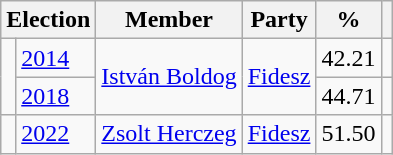<table class=wikitable>
<tr>
<th colspan=2>Election</th>
<th>Member</th>
<th>Party</th>
<th>%</th>
<th></th>
</tr>
<tr>
<td rowspan=2 bgcolor=></td>
<td><a href='#'>2014</a></td>
<td rowspan=2><a href='#'>István Boldog</a></td>
<td rowspan=2><a href='#'>Fidesz</a></td>
<td align=right>42.21</td>
<td align=center></td>
</tr>
<tr>
<td><a href='#'>2018</a></td>
<td align=right>44.71</td>
<td align=center></td>
</tr>
<tr>
<td bgcolor=></td>
<td><a href='#'>2022</a></td>
<td><a href='#'>Zsolt Herczeg</a></td>
<td><a href='#'>Fidesz</a></td>
<td align=right>51.50</td>
<td align=center></td>
</tr>
</table>
